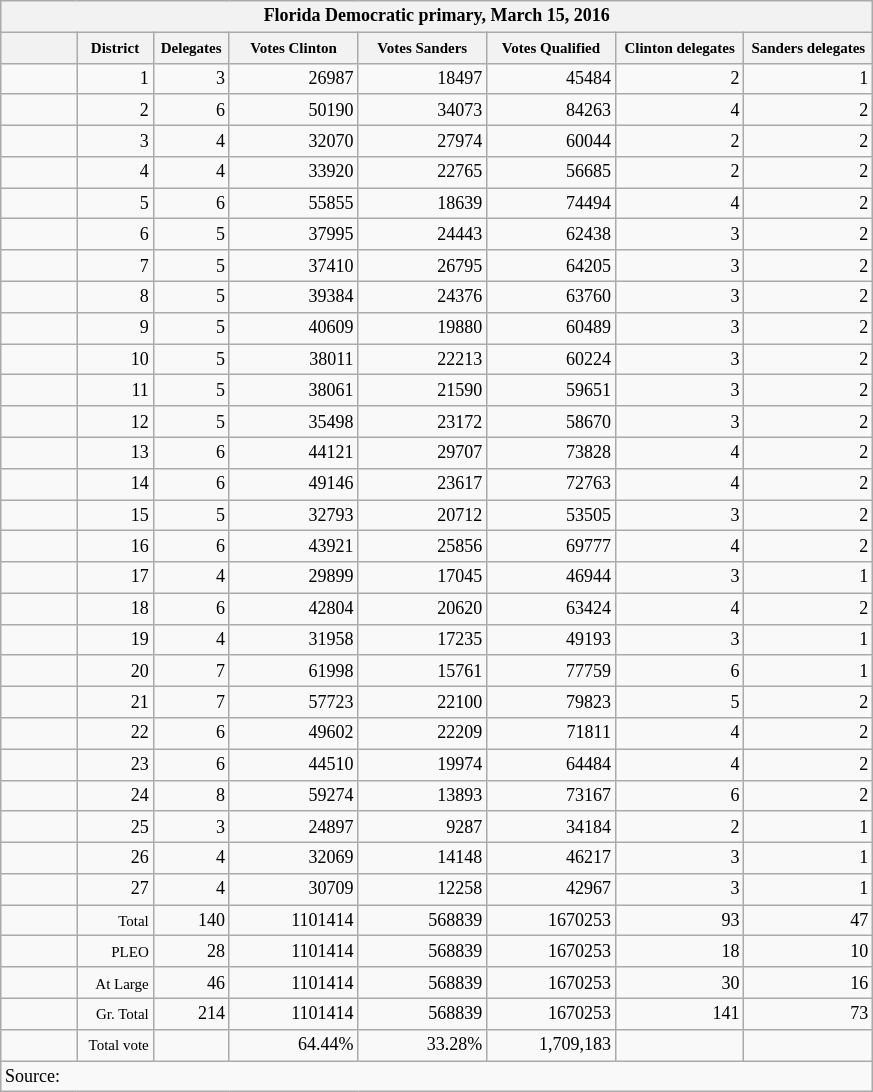<table class="wikitable collapsible" cellpadding="5" style="text-align:right; font-size:12px;">
<tr>
<th colspan="8">Florida Democratic primary, March 15, 2016</th>
</tr>
<tr>
<th style="width:45px;"></th>
<th style="width:45px;"><small>District</small></th>
<th style="width:45px;"><small>Delegates</small></th>
<th style="width:80px;"><small>Votes Clinton</small></th>
<th style="width:80px;"><small>Votes Sanders</small></th>
<th style="width:80px;"><small>Votes Qualified</small></th>
<th style="width:80px;"><small>Clinton delegates</small></th>
<th style="width:80px;"><small>Sanders delegates</small></th>
</tr>
<tr>
<td style="text-align:left;"></td>
<td>1</td>
<td>3</td>
<td>26987</td>
<td>18497</td>
<td>45484</td>
<td>2</td>
<td>1</td>
</tr>
<tr>
<td style="text-align:left;"></td>
<td>2</td>
<td>6</td>
<td>50190</td>
<td>34073</td>
<td>84263</td>
<td>4</td>
<td>2</td>
</tr>
<tr>
<td style="text-align:left;"></td>
<td>3</td>
<td>4</td>
<td>32070</td>
<td>27974</td>
<td>60044</td>
<td>2</td>
<td>2</td>
</tr>
<tr>
<td style="text-align:left;"></td>
<td>4</td>
<td>4</td>
<td>33920</td>
<td>22765</td>
<td>56685</td>
<td>2</td>
<td>2</td>
</tr>
<tr>
<td style="text-align:left;"></td>
<td>5</td>
<td>6</td>
<td>55855</td>
<td>18639</td>
<td>74494</td>
<td>4</td>
<td>2</td>
</tr>
<tr>
<td style="text-align:left;"></td>
<td>6</td>
<td>5</td>
<td>37995</td>
<td>24443</td>
<td>62438</td>
<td>3</td>
<td>2</td>
</tr>
<tr>
<td style="text-align:left;"></td>
<td>7</td>
<td>5</td>
<td>37410</td>
<td>26795</td>
<td>64205</td>
<td>3</td>
<td>2</td>
</tr>
<tr>
<td style="text-align:left;"></td>
<td>8</td>
<td>5</td>
<td>39384</td>
<td>24376</td>
<td>63760</td>
<td>3</td>
<td>2</td>
</tr>
<tr>
<td style="text-align:left;"></td>
<td>9</td>
<td>5</td>
<td>40609</td>
<td>19880</td>
<td>60489</td>
<td>3</td>
<td>2</td>
</tr>
<tr>
<td style="text-align:left;"></td>
<td>10</td>
<td>5</td>
<td>38011</td>
<td>22213</td>
<td>60224</td>
<td>3</td>
<td>2</td>
</tr>
<tr>
<td style="text-align:left;"></td>
<td>11</td>
<td>5</td>
<td>38061</td>
<td>21590</td>
<td>59651</td>
<td>3</td>
<td>2</td>
</tr>
<tr>
<td style="text-align:left;"></td>
<td>12</td>
<td>5</td>
<td>35498</td>
<td>23172</td>
<td>58670</td>
<td>3</td>
<td>2</td>
</tr>
<tr>
<td style="text-align:left;"></td>
<td>13</td>
<td>6</td>
<td>44121</td>
<td>29707</td>
<td>73828</td>
<td>4</td>
<td>2</td>
</tr>
<tr>
<td style="text-align:left;"></td>
<td>14</td>
<td>6</td>
<td>49146</td>
<td>23617</td>
<td>72763</td>
<td>4</td>
<td>2</td>
</tr>
<tr>
<td style="text-align:left;"></td>
<td>15</td>
<td>5</td>
<td>32793</td>
<td>20712</td>
<td>53505</td>
<td>3</td>
<td>2</td>
</tr>
<tr>
<td style="text-align:left;"></td>
<td>16</td>
<td>6</td>
<td>43921</td>
<td>25856</td>
<td>69777</td>
<td>4</td>
<td>2</td>
</tr>
<tr>
<td style="text-align:left;"></td>
<td>17</td>
<td>4</td>
<td>29899</td>
<td>17045</td>
<td>46944</td>
<td>3</td>
<td>1</td>
</tr>
<tr>
<td style="text-align:left;"></td>
<td>18</td>
<td>6</td>
<td>42804</td>
<td>20620</td>
<td>63424</td>
<td>4</td>
<td>2</td>
</tr>
<tr>
<td style="text-align:left;"></td>
<td>19</td>
<td>4</td>
<td>31958</td>
<td>17235</td>
<td>49193</td>
<td>3</td>
<td>1</td>
</tr>
<tr>
<td style="text-align:left;"></td>
<td>20</td>
<td>7</td>
<td>61998</td>
<td>15761</td>
<td>77759</td>
<td>6</td>
<td>1</td>
</tr>
<tr>
<td style="text-align:left;"></td>
<td>21</td>
<td>7</td>
<td>57723</td>
<td>22100</td>
<td>79823</td>
<td>5</td>
<td>2</td>
</tr>
<tr>
<td style="text-align:left;"></td>
<td>22</td>
<td>6</td>
<td>49602</td>
<td>22209</td>
<td>71811</td>
<td>4</td>
<td>2</td>
</tr>
<tr>
<td style="text-align:left;"></td>
<td>23</td>
<td>6</td>
<td>44510</td>
<td>19974</td>
<td>64484</td>
<td>4</td>
<td>2</td>
</tr>
<tr>
<td style="text-align:left;"></td>
<td>24</td>
<td>8</td>
<td>59274</td>
<td>13893</td>
<td>73167</td>
<td>6</td>
<td>2</td>
</tr>
<tr>
<td style="text-align:left;"></td>
<td>25</td>
<td>3</td>
<td>24897</td>
<td>9287</td>
<td>34184</td>
<td>2</td>
<td>1</td>
</tr>
<tr>
<td style="text-align:left;"></td>
<td>26</td>
<td>4</td>
<td>32069</td>
<td>14148</td>
<td>46217</td>
<td>3</td>
<td>1</td>
</tr>
<tr>
<td style="text-align:left;"></td>
<td>27</td>
<td>4</td>
<td>30709</td>
<td>12258</td>
<td>42967</td>
<td>3</td>
<td>1</td>
</tr>
<tr>
<td style="text-align:left;"></td>
<td><small>Total</small></td>
<td>140</td>
<td>1101414</td>
<td>568839</td>
<td>1670253</td>
<td>93</td>
<td>47</td>
</tr>
<tr>
<td style="text-align:left;"></td>
<td><small>PLEO</small></td>
<td>28</td>
<td>1101414</td>
<td>568839</td>
<td>1670253</td>
<td>18</td>
<td>10</td>
</tr>
<tr>
<td style="text-align:left;"></td>
<td><small>At Large</small></td>
<td>46</td>
<td>1101414</td>
<td>568839</td>
<td>1670253</td>
<td>30</td>
<td>16</td>
</tr>
<tr>
<td style="text-align:left;"></td>
<td><small>Gr. Total</small></td>
<td>214</td>
<td>1101414</td>
<td>568839</td>
<td>1670253</td>
<td>141</td>
<td>73</td>
</tr>
<tr>
<td style="text-align:left;"></td>
<td><small>Total vote</small></td>
<td></td>
<td>64.44%</td>
<td>33.28%</td>
<td>1,709,183</td>
<td></td>
<td></td>
</tr>
<tr>
<td colspan="8" style="text-align:left;">Source: <em></em></td>
</tr>
</table>
